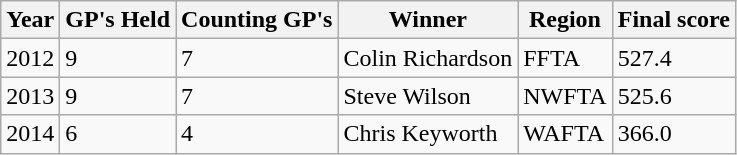<table class="wikitable sortable">
<tr>
<th>Year</th>
<th>GP's Held</th>
<th>Counting GP's</th>
<th>Winner</th>
<th>Region</th>
<th>Final score</th>
</tr>
<tr>
<td>2012</td>
<td>9</td>
<td>7</td>
<td>Colin Richardson</td>
<td>FFTA</td>
<td>527.4</td>
</tr>
<tr>
<td>2013</td>
<td>9</td>
<td>7</td>
<td>Steve Wilson</td>
<td>NWFTA</td>
<td>525.6</td>
</tr>
<tr>
<td>2014</td>
<td>6</td>
<td>4</td>
<td>Chris Keyworth</td>
<td>WAFTA</td>
<td>366.0</td>
</tr>
</table>
